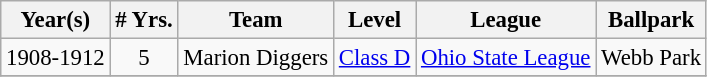<table class="wikitable" style="text-align:center; font-size: 95%;">
<tr>
<th>Year(s)</th>
<th># Yrs.</th>
<th>Team</th>
<th>Level</th>
<th>League</th>
<th>Ballpark</th>
</tr>
<tr>
<td>1908-1912</td>
<td>5</td>
<td>Marion Diggers</td>
<td><a href='#'>Class D</a></td>
<td><a href='#'>Ohio State League</a></td>
<td>Webb Park</td>
</tr>
<tr>
</tr>
</table>
